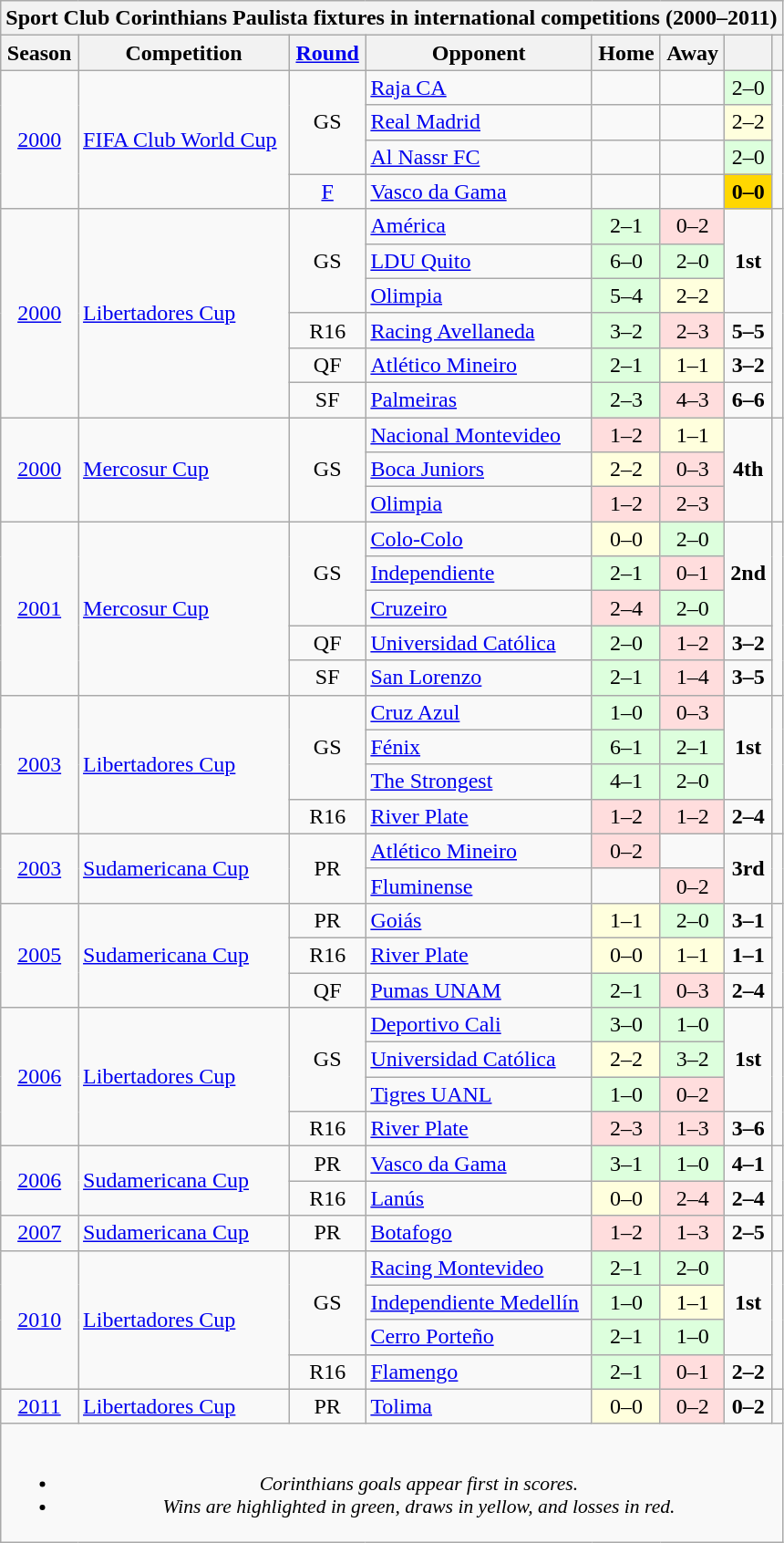<table class="wikitable collapsible collapsed" style="text-align: center;">
<tr>
<th colspan=8>Sport Club Corinthians Paulista fixtures in international competitions (2000–2011)</th>
</tr>
<tr>
<th scope=col>Season</th>
<th scope=col>Competition</th>
<th scope=col><a href='#'>Round</a></th>
<th scope=col>Opponent</th>
<th scope=col>Home</th>
<th scope=col>Away</th>
<th scope=col></th>
<th scope=col></th>
</tr>
<tr>
<td rowspan=4><a href='#'>2000</a></td>
<td rowspan="4" style="text-align:left;"><a href='#'>FIFA Club World Cup</a></td>
<td rowspan=3>GS</td>
<td align=left> <a href='#'>Raja CA</a></td>
<td></td>
<td></td>
<td style="background:#dfd;">2–0</td>
<td rowspan=4></td>
</tr>
<tr>
<td align=left> <a href='#'>Real Madrid</a></td>
<td></td>
<td></td>
<td style="background:#ffd;">2–2</td>
</tr>
<tr>
<td align=left> <a href='#'>Al Nassr FC</a></td>
<td></td>
<td></td>
<td style="background:#dfd;">2–0</td>
</tr>
<tr>
<td><a href='#'>F</a></td>
<td align=left> <a href='#'>Vasco da Gama</a></td>
<td></td>
<td></td>
<td style="text-align:center;" bgcolor="gold"><strong>0–0</strong> </td>
</tr>
<tr>
<td rowspan=6><a href='#'>2000</a></td>
<td rowspan="6" style="text-align:left;"><a href='#'>Libertadores Cup</a></td>
<td rowspan=3>GS</td>
<td align=left> <a href='#'>América</a></td>
<td style="background:#dfd;">2–1</td>
<td style="background:#fdd;">0–2</td>
<td rowspan=3><strong>1st</strong></td>
<td rowspan=6></td>
</tr>
<tr>
<td align=left> <a href='#'>LDU Quito</a></td>
<td style="background:#dfd;">6–0</td>
<td style="background:#dfd;">2–0</td>
</tr>
<tr>
<td align=left> <a href='#'>Olimpia</a></td>
<td style="background:#dfd;">5–4</td>
<td style="background:#ffd;">2–2</td>
</tr>
<tr>
<td>R16</td>
<td align=left> <a href='#'>Racing Avellaneda</a></td>
<td style="background:#dfd;">3–2</td>
<td style="background:#fdd;">2–3</td>
<td><strong>5–5</strong> </td>
</tr>
<tr>
<td>QF</td>
<td align=left> <a href='#'>Atlético Mineiro</a></td>
<td style="background:#dfd;">2–1</td>
<td style="background:#ffd;">1–1</td>
<td><strong>3–2</strong></td>
</tr>
<tr>
<td>SF</td>
<td align=left> <a href='#'>Palmeiras</a></td>
<td style="background:#dfd;">2–3</td>
<td style="background:#fdd;">4–3</td>
<td><strong>6–6</strong> </td>
</tr>
<tr>
<td rowspan=3><a href='#'>2000</a></td>
<td rowspan="3" style="text-align:left;"><a href='#'>Mercosur Cup</a></td>
<td rowspan=3>GS</td>
<td align=left> <a href='#'>Nacional Montevideo</a></td>
<td style="background:#fdd;">1–2</td>
<td style="background:#ffd;">1–1</td>
<td rowspan=3><strong>4th</strong></td>
<td rowspan=3></td>
</tr>
<tr>
<td align=left> <a href='#'>Boca Juniors</a></td>
<td style="background:#ffd;">2–2</td>
<td style="background:#fdd;">0–3</td>
</tr>
<tr>
<td align=left> <a href='#'>Olimpia</a></td>
<td style="background:#fdd;">1–2</td>
<td style="background:#fdd;">2–3</td>
</tr>
<tr>
<td rowspan=5><a href='#'>2001</a></td>
<td rowspan="5" style="text-align:left;"><a href='#'>Mercosur Cup</a></td>
<td rowspan=3>GS</td>
<td align=left> <a href='#'>Colo-Colo</a></td>
<td style="background:#ffd;">0–0</td>
<td style="background:#dfd;">2–0</td>
<td rowspan=3><strong>2nd</strong></td>
<td rowspan=5></td>
</tr>
<tr>
<td align=left> <a href='#'>Independiente</a></td>
<td style="background:#dfd;">2–1</td>
<td style="background:#fdd;">0–1</td>
</tr>
<tr>
<td align=left> <a href='#'>Cruzeiro</a></td>
<td style="background:#fdd;">2–4</td>
<td style="background:#dfd;">2–0</td>
</tr>
<tr>
<td>QF</td>
<td align=left> <a href='#'>Universidad Católica</a></td>
<td style="background:#dfd;">2–0</td>
<td style="background:#fdd;">1–2</td>
<td><strong>3–2</strong></td>
</tr>
<tr>
<td>SF</td>
<td align=left> <a href='#'>San Lorenzo</a></td>
<td style="background:#dfd;">2–1</td>
<td style="background:#fdd;">1–4</td>
<td><strong>3–5</strong></td>
</tr>
<tr>
<td rowspan=4><a href='#'>2003</a></td>
<td rowspan="4" style="text-align:left;"><a href='#'>Libertadores Cup</a></td>
<td rowspan=3>GS</td>
<td align=left> <a href='#'>Cruz Azul</a></td>
<td style="background:#dfd;">1–0</td>
<td style="background:#fdd;">0–3</td>
<td rowspan=3><strong>1st</strong></td>
<td rowspan=4></td>
</tr>
<tr>
<td align=left> <a href='#'>Fénix</a></td>
<td style="background:#dfd;">6–1</td>
<td style="background:#dfd;">2–1</td>
</tr>
<tr>
<td align=left> <a href='#'>The Strongest</a></td>
<td style="background:#dfd;">4–1</td>
<td style="background:#dfd;">2–0</td>
</tr>
<tr>
<td>R16</td>
<td align=left> <a href='#'>River Plate</a></td>
<td style="background:#fdd;">1–2</td>
<td style="background:#fdd;">1–2</td>
<td><strong>2–4</strong></td>
</tr>
<tr>
<td rowspan=2><a href='#'>2003</a></td>
<td rowspan="2" style="text-align:left;"><a href='#'>Sudamericana Cup</a></td>
<td rowspan=2>PR</td>
<td align=left> <a href='#'>Atlético Mineiro</a></td>
<td style="background:#fdd;">0–2</td>
<td></td>
<td rowspan=2><strong>3rd</strong></td>
<td rowspan=2></td>
</tr>
<tr>
<td align=left> <a href='#'>Fluminense</a></td>
<td></td>
<td style="background:#fdd;">0–2</td>
</tr>
<tr>
<td rowspan=3><a href='#'>2005</a></td>
<td rowspan="3" style="text-align:left;"><a href='#'>Sudamericana Cup</a></td>
<td>PR</td>
<td align=left> <a href='#'>Goiás</a></td>
<td style="background:#ffd;">1–1</td>
<td style="background:#dfd;">2–0</td>
<td><strong>3–1</strong></td>
<td rowspan=3></td>
</tr>
<tr>
<td>R16</td>
<td align=left> <a href='#'>River Plate</a></td>
<td style="background:#ffd;">0–0</td>
<td style="background:#ffd;">1–1</td>
<td><strong>1–1</strong></td>
</tr>
<tr>
<td>QF</td>
<td align=left> <a href='#'>Pumas UNAM</a></td>
<td style="background:#dfd;">2–1</td>
<td style="background:#fdd;">0–3</td>
<td><strong>2–4</strong></td>
</tr>
<tr>
<td rowspan=4><a href='#'>2006</a></td>
<td rowspan="4" style="text-align:left;"><a href='#'>Libertadores Cup</a></td>
<td rowspan=3>GS</td>
<td align=left> <a href='#'>Deportivo Cali</a></td>
<td style="background:#dfd;">3–0</td>
<td style="background:#dfd;">1–0</td>
<td rowspan=3><strong>1st</strong></td>
<td rowspan=4></td>
</tr>
<tr>
<td align=left> <a href='#'>Universidad Católica</a></td>
<td style="background:#ffd;">2–2</td>
<td style="background:#dfd;">3–2</td>
</tr>
<tr>
<td align=left> <a href='#'>Tigres UANL</a></td>
<td style="background:#dfd;">1–0</td>
<td style="background:#fdd;">0–2</td>
</tr>
<tr>
<td>R16</td>
<td align=left> <a href='#'>River Plate</a></td>
<td style="background:#fdd;">2–3</td>
<td style="background:#fdd;">1–3</td>
<td><strong>3–6</strong></td>
</tr>
<tr>
<td rowspan=2><a href='#'>2006</a></td>
<td rowspan="2" style="text-align:left;"><a href='#'>Sudamericana Cup</a></td>
<td>PR</td>
<td align=left> <a href='#'>Vasco da Gama</a></td>
<td style="background:#dfd;">3–1</td>
<td style="background:#dfd;">1–0</td>
<td><strong>4–1</strong></td>
<td rowspan=2></td>
</tr>
<tr>
<td>R16</td>
<td align=left> <a href='#'>Lanús</a></td>
<td style="background:#ffd;">0–0</td>
<td style="background:#fdd;">2–4</td>
<td><strong>2–4</strong></td>
</tr>
<tr>
<td rowspan=1><a href='#'>2007</a></td>
<td rowspan="1" style="text-align:left;"><a href='#'>Sudamericana Cup</a></td>
<td>PR</td>
<td align=left> <a href='#'>Botafogo</a></td>
<td style="background:#fdd;">1–2</td>
<td style="background:#fdd;">1–3</td>
<td><strong>2–5</strong></td>
<td rowspan=1></td>
</tr>
<tr>
<td rowspan=4><a href='#'>2010</a></td>
<td rowspan="4" style="text-align:left;"><a href='#'>Libertadores Cup</a></td>
<td rowspan=3>GS</td>
<td align=left> <a href='#'>Racing Montevideo</a></td>
<td style="background:#dfd;">2–1</td>
<td style="background:#dfd;">2–0</td>
<td rowspan=3><strong>1st</strong></td>
<td rowspan=4></td>
</tr>
<tr>
<td align=left> <a href='#'>Independiente Medellín</a></td>
<td style="background:#dfd;">1–0</td>
<td style="background:#ffd;">1–1</td>
</tr>
<tr>
<td align=left> <a href='#'>Cerro Porteño</a></td>
<td style="background:#dfd;">2–1</td>
<td style="background:#dfd;">1–0</td>
</tr>
<tr>
<td>R16</td>
<td align=left> <a href='#'>Flamengo</a></td>
<td style="background:#dfd;">2–1</td>
<td style="background:#fdd;">0–1</td>
<td><strong>2–2</strong></td>
</tr>
<tr>
<td rowspan=1><a href='#'>2011</a></td>
<td rowspan="1" style="text-align:left;"><a href='#'>Libertadores Cup</a></td>
<td>PR</td>
<td align=left> <a href='#'>Tolima</a></td>
<td style="background:#ffd;">0–0</td>
<td style="background:#fdd;">0–2</td>
<td><strong>0–2</strong></td>
<td rowspan=1></td>
</tr>
<tr>
<td colspan=8 style="font-style:italic; font-size:90%"><br><ul><li>Corinthians goals appear first in scores.</li><li>Wins are highlighted in green, draws in yellow, and losses in red.</li></ul></td>
</tr>
</table>
